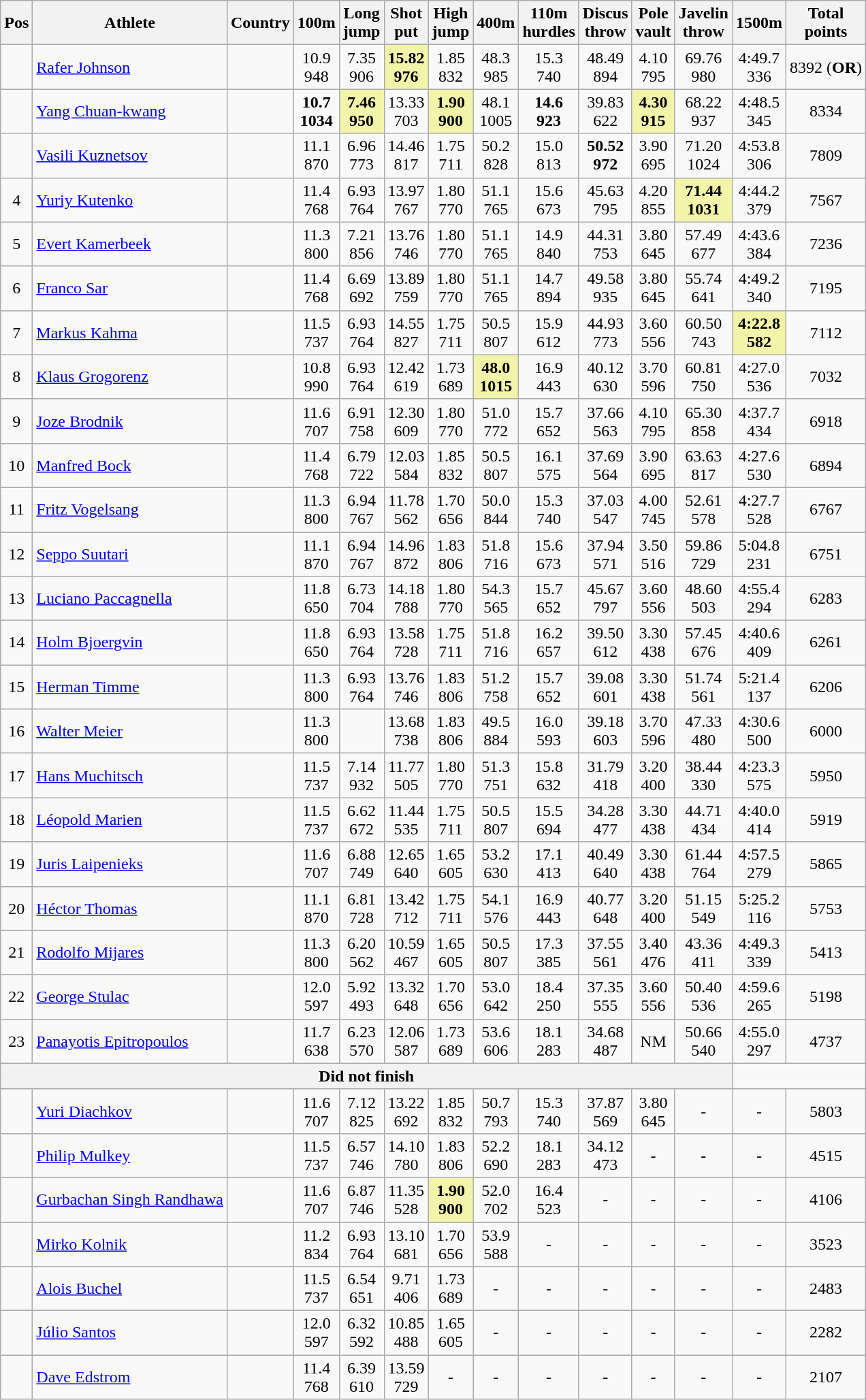<table class="wikitable sortable" style="text-align:center">
<tr>
<th>Pos</th>
<th>Athlete</th>
<th>Country</th>
<th>100m<br></th>
<th>Long<br>jump</th>
<th>Shot<br>put</th>
<th>High<br>jump</th>
<th>400m</th>
<th>110m<br>hurdles<br></th>
<th>Discus<br>throw</th>
<th>Pole<br>vault</th>
<th>Javelin<br>throw<br></th>
<th>1500m</th>
<th>Total<br>points</th>
</tr>
<tr>
<td></td>
<td align=left><a href='#'>Rafer Johnson</a></td>
<td align=left></td>
<td>10.9<br>948</td>
<td>7.35<br>906</td>
<td bgcolor="F2F5A9"><strong>15.82<br>976</strong></td>
<td>1.85<br>832</td>
<td>48.3<br>985</td>
<td>15.3<br>740</td>
<td>48.49<br>894</td>
<td>4.10<br>795</td>
<td>69.76<br>980</td>
<td>4:49.7<br>336</td>
<td>8392 (<strong>OR</strong>)</td>
</tr>
<tr>
<td></td>
<td align=left><a href='#'>Yang Chuan-kwang</a></td>
<td align=left></td>
<td><strong>10.7<br>1034</strong></td>
<td bgcolor="F2F5A9"><strong>7.46<br>950</strong></td>
<td>13.33<br>703</td>
<td bgcolor="F2F5A9"><strong>1.90<br>900</strong></td>
<td>48.1<br>1005</td>
<td><strong>14.6<br>923</strong></td>
<td>39.83<br>622</td>
<td bgcolor="F2F5A9"><strong>4.30<br>915</strong></td>
<td>68.22<br>937</td>
<td>4:48.5<br>345</td>
<td>8334</td>
</tr>
<tr>
<td></td>
<td align=left><a href='#'>Vasili Kuznetsov</a></td>
<td align=left></td>
<td>11.1<br>870</td>
<td>6.96<br>773</td>
<td>14.46<br>817</td>
<td>1.75<br>711</td>
<td>50.2<br>828</td>
<td>15.0<br>813</td>
<td><strong>50.52<br>972</strong></td>
<td>3.90<br>695</td>
<td>71.20<br>1024</td>
<td>4:53.8<br>306</td>
<td>7809</td>
</tr>
<tr>
<td>4</td>
<td align=left><a href='#'>Yuriy Kutenko</a></td>
<td align=left></td>
<td>11.4<br>768</td>
<td>6.93<br>764</td>
<td>13.97<br>767</td>
<td>1.80<br>770</td>
<td>51.1<br>765</td>
<td>15.6<br>673</td>
<td>45.63<br>795</td>
<td>4.20<br>855</td>
<td bgcolor="F2F5A9"><strong>71.44<br>1031</strong></td>
<td>4:44.2<br>379</td>
<td>7567</td>
</tr>
<tr>
<td>5</td>
<td align=left><a href='#'>Evert Kamerbeek</a></td>
<td align=left></td>
<td>11.3<br>800</td>
<td>7.21<br>856</td>
<td>13.76<br>746</td>
<td>1.80<br>770</td>
<td>51.1<br>765</td>
<td>14.9<br>840</td>
<td>44.31<br>753</td>
<td>3.80<br>645</td>
<td>57.49<br>677</td>
<td>4:43.6<br>384</td>
<td>7236</td>
</tr>
<tr>
<td>6</td>
<td align=left><a href='#'>Franco Sar</a></td>
<td align=left></td>
<td>11.4<br>768</td>
<td>6.69<br>692</td>
<td>13.89<br>759</td>
<td>1.80<br>770</td>
<td>51.1<br>765</td>
<td>14.7<br>894</td>
<td>49.58<br>935</td>
<td>3.80<br>645</td>
<td>55.74<br>641</td>
<td>4:49.2<br>340</td>
<td>7195</td>
</tr>
<tr>
<td>7</td>
<td align=left><a href='#'>Markus Kahma</a></td>
<td align=left></td>
<td>11.5<br>737</td>
<td>6.93<br>764</td>
<td>14.55<br>827</td>
<td>1.75<br>711</td>
<td>50.5<br>807</td>
<td>15.9<br>612</td>
<td>44.93<br>773</td>
<td>3.60<br>556</td>
<td>60.50<br>743</td>
<td bgcolor="F2F5A9"><strong>4:22.8<br>582</strong></td>
<td>7112</td>
</tr>
<tr>
<td>8</td>
<td align=left><a href='#'>Klaus Grogorenz</a></td>
<td align=left></td>
<td>10.8<br>990</td>
<td>6.93<br>764</td>
<td>12.42<br>619</td>
<td>1.73<br>689</td>
<td bgcolor="F2F5A9"><strong>48.0<br>1015</strong></td>
<td>16.9<br>443</td>
<td>40.12<br>630</td>
<td>3.70<br>596</td>
<td>60.81<br>750</td>
<td>4:27.0<br>536</td>
<td>7032</td>
</tr>
<tr>
<td>9</td>
<td align=left><a href='#'>Joze Brodnik</a></td>
<td align=left></td>
<td>11.6<br>707</td>
<td>6.91<br>758</td>
<td>12.30<br>609</td>
<td>1.80<br>770</td>
<td>51.0<br>772</td>
<td>15.7<br>652</td>
<td>37.66<br>563</td>
<td>4.10<br>795</td>
<td>65.30<br>858</td>
<td>4:37.7<br>434</td>
<td>6918</td>
</tr>
<tr>
<td>10</td>
<td align=left><a href='#'>Manfred Bock</a></td>
<td align=left></td>
<td>11.4<br>768</td>
<td>6.79<br>722</td>
<td>12.03<br>584</td>
<td>1.85<br>832</td>
<td>50.5<br>807</td>
<td>16.1<br>575</td>
<td>37.69<br>564</td>
<td>3.90<br>695</td>
<td>63.63<br>817</td>
<td>4:27.6<br>530</td>
<td>6894</td>
</tr>
<tr>
<td>11</td>
<td align=left><a href='#'>Fritz Vogelsang</a></td>
<td align=left></td>
<td>11.3<br>800</td>
<td>6.94<br>767</td>
<td>11.78<br>562</td>
<td>1.70<br>656</td>
<td>50.0<br>844</td>
<td>15.3<br>740</td>
<td>37.03<br>547</td>
<td>4.00<br>745</td>
<td>52.61<br>578</td>
<td>4:27.7<br>528</td>
<td>6767</td>
</tr>
<tr>
<td>12</td>
<td align=left><a href='#'>Seppo Suutari</a></td>
<td align=left></td>
<td>11.1<br>870</td>
<td>6.94<br>767</td>
<td>14.96<br>872</td>
<td>1.83<br>806</td>
<td>51.8<br>716</td>
<td>15.6<br>673</td>
<td>37.94<br>571</td>
<td>3.50<br>516</td>
<td>59.86<br>729</td>
<td>5:04.8<br>231</td>
<td>6751</td>
</tr>
<tr>
<td>13</td>
<td align=left><a href='#'>Luciano Paccagnella</a></td>
<td align=left></td>
<td>11.8<br>650</td>
<td>6.73<br>704</td>
<td>14.18<br>788</td>
<td>1.80<br>770</td>
<td>54.3<br>565</td>
<td>15.7<br>652</td>
<td>45.67<br>797</td>
<td>3.60<br>556</td>
<td>48.60<br>503</td>
<td>4:55.4<br>294</td>
<td>6283</td>
</tr>
<tr>
<td>14</td>
<td align=left><a href='#'>Holm Bjoergvin</a></td>
<td align=left></td>
<td>11.8<br>650</td>
<td>6.93<br>764</td>
<td>13.58<br>728</td>
<td>1.75<br>711</td>
<td>51.8<br>716</td>
<td>16.2<br>657</td>
<td>39.50<br>612</td>
<td>3.30<br>438</td>
<td>57.45<br>676</td>
<td>4:40.6<br>409</td>
<td>6261</td>
</tr>
<tr>
<td>15</td>
<td align=left><a href='#'>Herman Timme</a></td>
<td align=left></td>
<td>11.3<br>800</td>
<td>6.93<br>764</td>
<td>13.76<br>746</td>
<td>1.83<br>806</td>
<td>51.2<br>758</td>
<td>15.7<br>652</td>
<td>39.08<br>601</td>
<td>3.30<br>438</td>
<td>51.74<br>561</td>
<td>5:21.4<br>137</td>
<td>6206</td>
</tr>
<tr>
<td>16</td>
<td align=left><a href='#'>Walter Meier</a></td>
<td align=left></td>
<td>11.3<br>800</td>
<td></td>
<td>13.68<br>738</td>
<td>1.83<br>806</td>
<td>49.5<br>884</td>
<td>16.0<br>593</td>
<td>39.18<br>603</td>
<td>3.70<br>596</td>
<td>47.33<br>480</td>
<td>4:30.6<br>500</td>
<td>6000</td>
</tr>
<tr>
<td>17</td>
<td align=left><a href='#'>Hans Muchitsch</a></td>
<td align=left></td>
<td>11.5<br>737</td>
<td>7.14<br>932</td>
<td>11.77<br>505</td>
<td>1.80<br>770</td>
<td>51.3<br>751</td>
<td>15.8<br>632</td>
<td>31.79<br>418</td>
<td>3.20<br>400</td>
<td>38.44<br>330</td>
<td>4:23.3<br>575</td>
<td>5950</td>
</tr>
<tr>
<td>18</td>
<td align=left><a href='#'>Léopold Marien</a></td>
<td align=left></td>
<td>11.5<br>737</td>
<td>6.62<br>672</td>
<td>11.44<br>535</td>
<td>1.75<br>711</td>
<td>50.5<br>807</td>
<td>15.5<br>694</td>
<td>34.28<br>477</td>
<td>3.30<br>438</td>
<td>44.71<br>434</td>
<td>4:40.0<br>414</td>
<td>5919</td>
</tr>
<tr>
<td>19</td>
<td align=left><a href='#'>Juris Laipenieks</a></td>
<td align=left></td>
<td>11.6<br>707</td>
<td>6.88<br>749</td>
<td>12.65<br>640</td>
<td>1.65<br>605</td>
<td>53.2<br>630</td>
<td>17.1<br>413</td>
<td>40.49<br>640</td>
<td>3.30<br>438</td>
<td>61.44<br>764</td>
<td>4:57.5<br>279</td>
<td>5865</td>
</tr>
<tr>
<td>20</td>
<td align=left><a href='#'>Héctor Thomas</a></td>
<td align=left></td>
<td>11.1<br>870</td>
<td>6.81<br>728</td>
<td>13.42<br>712</td>
<td>1.75<br>711</td>
<td>54.1<br>576</td>
<td>16.9<br>443</td>
<td>40.77<br>648</td>
<td>3.20<br>400</td>
<td>51.15<br>549</td>
<td>5:25.2<br>116</td>
<td>5753</td>
</tr>
<tr>
<td>21</td>
<td align=left><a href='#'>Rodolfo Mijares</a></td>
<td align=left></td>
<td>11.3<br>800</td>
<td>6.20<br>562</td>
<td>10.59<br>467</td>
<td>1.65<br>605</td>
<td>50.5<br>807</td>
<td>17.3<br>385</td>
<td>37.55<br>561</td>
<td>3.40<br>476</td>
<td>43.36<br>411</td>
<td>4:49.3<br>339</td>
<td>5413</td>
</tr>
<tr>
<td>22</td>
<td align=left><a href='#'>George Stulac</a></td>
<td align=left></td>
<td>12.0<br>597</td>
<td>5.92<br>493</td>
<td>13.32<br>648</td>
<td>1.70<br>656</td>
<td>53.0<br>642</td>
<td>18.4<br>250</td>
<td>37.35<br>555</td>
<td>3.60<br>556</td>
<td>50.40<br>536</td>
<td>4:59.6<br>265</td>
<td>5198</td>
</tr>
<tr>
<td>23</td>
<td align=left><a href='#'>Panayotis Epitropoulos</a></td>
<td align=left></td>
<td>11.7<br>638</td>
<td>6.23<br>570</td>
<td>12.06<br>587</td>
<td>1.73<br>689</td>
<td>53.6<br>606</td>
<td>18.1<br>283</td>
<td>34.68<br>487</td>
<td>NM</td>
<td>50.66<br>540</td>
<td>4:55.0<br>297</td>
<td>4737</td>
</tr>
<tr>
<th colspan="12">Did not finish</th>
</tr>
<tr>
<td></td>
<td align=left><a href='#'>Yuri Diachkov</a></td>
<td align=left></td>
<td>11.6<br>707</td>
<td>7.12<br>825</td>
<td>13.22<br>692</td>
<td>1.85<br>832</td>
<td>50.7<br>793</td>
<td>15.3<br>740</td>
<td>37.87<br>569</td>
<td>3.80<br>645</td>
<td>-</td>
<td>-</td>
<td>5803</td>
</tr>
<tr>
<td></td>
<td align=left><a href='#'>Philip Mulkey</a></td>
<td align=left></td>
<td>11.5<br>737</td>
<td>6.57<br>746</td>
<td>14.10<br>780</td>
<td>1.83<br>806</td>
<td>52.2<br>690</td>
<td>18.1<br>283</td>
<td>34.12<br>473</td>
<td>-</td>
<td>-</td>
<td>-</td>
<td>4515</td>
</tr>
<tr>
<td></td>
<td align=left><a href='#'>Gurbachan Singh Randhawa</a></td>
<td align=left></td>
<td>11.6<br>707</td>
<td>6.87<br>746</td>
<td>11.35<br>528</td>
<td bgcolor="F2F5A9"><strong>1.90<br>900</strong></td>
<td>52.0<br>702</td>
<td>16.4<br>523</td>
<td>-</td>
<td>-</td>
<td>-</td>
<td>-</td>
<td>4106</td>
</tr>
<tr>
<td></td>
<td align=left><a href='#'>Mirko Kolnik</a></td>
<td align=left></td>
<td>11.2<br>834</td>
<td>6.93<br>764</td>
<td>13.10<br>681</td>
<td>1.70<br>656</td>
<td>53.9<br>588</td>
<td>-</td>
<td>-</td>
<td>-</td>
<td>-</td>
<td>-</td>
<td>3523</td>
</tr>
<tr>
<td></td>
<td align=left><a href='#'>Alois Buchel</a></td>
<td align=left></td>
<td>11.5<br>737</td>
<td>6.54<br>651</td>
<td>9.71<br>406</td>
<td>1.73<br>689</td>
<td>-</td>
<td>-</td>
<td>-</td>
<td>-</td>
<td>-</td>
<td>-</td>
<td>2483</td>
</tr>
<tr>
<td></td>
<td align=left><a href='#'>Júlio Santos</a></td>
<td align=left></td>
<td>12.0<br>597</td>
<td>6.32<br>592</td>
<td>10.85<br>488</td>
<td>1.65<br>605</td>
<td>-</td>
<td>-</td>
<td>-</td>
<td>-</td>
<td>-</td>
<td>-</td>
<td>2282</td>
</tr>
<tr>
<td></td>
<td align=left><a href='#'>Dave Edstrom</a></td>
<td align=left></td>
<td>11.4<br>768</td>
<td>6.39<br>610</td>
<td>13.59<br>729</td>
<td>-</td>
<td>-</td>
<td>-</td>
<td>-</td>
<td>-</td>
<td>-</td>
<td>-</td>
<td>2107</td>
</tr>
</table>
